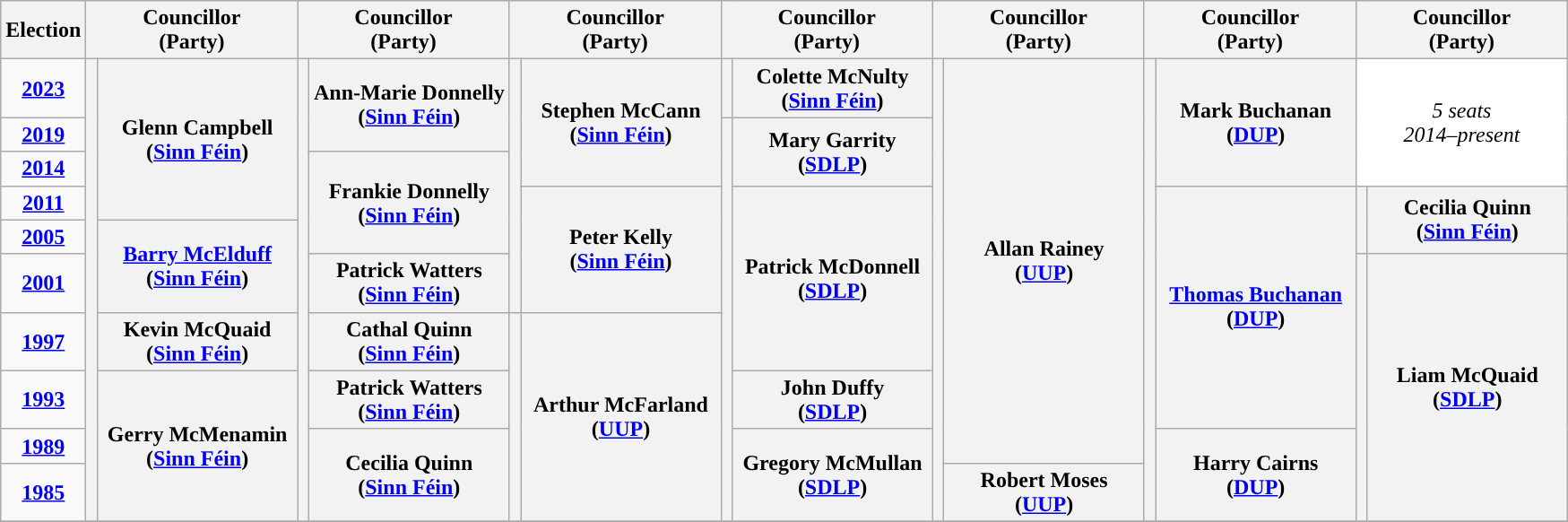<table class="wikitable" style="text-align:center">
<tr>
<th scope="col" width="50">Election</th>
<th scope="col" width="150" colspan = "2">Councillor<br> (Party)</th>
<th scope="col" width="150" colspan = "2">Councillor<br> (Party)</th>
<th scope="col" width="150" colspan = "2">Councillor<br> (Party)</th>
<th scope="col" width="150" colspan = "2">Councillor<br> (Party)</th>
<th scope="col" width="150" colspan = "2">Councillor<br> (Party)</th>
<th scope="col" width="150" colspan = "2">Councillor<br> (Party)</th>
<th scope="col" width="150" colspan = "2">Councillor<br> (Party)</th>
</tr>
<tr>
<td><strong><a href='#'>2023</a></strong></td>
<th rowspan="10" width="1" style="background-color: "></th>
<th rowspan = "4">Glenn Campbell <br> (<a href='#'>Sinn Féin</a>)</th>
<th rowspan="10" width="1" style="background-color: "></th>
<th rowspan = "2">Ann-Marie Donnelly <br> (<a href='#'>Sinn Féin</a>)</th>
<th rowspan="6" width="1" style="background-color: "></th>
<th rowspan = "3">Stephen McCann <br> (<a href='#'>Sinn Féin</a>)</th>
<th rowspan="1" width="1" style="background-color: "></th>
<th rowspan = "1">Colette McNulty <br> (<a href='#'>Sinn Féin</a>)</th>
<th rowspan="10" width="1" style="background-color: "></th>
<th rowspan = "9">Allan Rainey <br> (<a href='#'>UUP</a>)</th>
<th rowspan="10" width="1" style="background-color: "></th>
<th rowspan = "3">Mark Buchanan <br> (<a href='#'>DUP</a>)</th>
<td colspan="2" rowspan="3" style="background-color:#FFFFFF"><em>5 seats<br>2014–present</em></td>
</tr>
<tr>
<td><strong><a href='#'>2019</a></strong></td>
<th rowspan="9" width="1" style="background-color: "></th>
<th rowspan = "2">Mary Garrity <br> (<a href='#'>SDLP</a>)</th>
</tr>
<tr>
<td><strong><a href='#'>2014</a></strong></td>
<th rowspan = "3">Frankie Donnelly <br> (<a href='#'>Sinn Féin</a>)</th>
</tr>
<tr>
<td><strong><a href='#'>2011</a></strong></td>
<th rowspan = "3">Peter Kelly <br> (<a href='#'>Sinn Féin</a>)</th>
<th rowspan = "4">Patrick McDonnell <br> (<a href='#'>SDLP</a>)</th>
<th rowspan = "5"><a href='#'>Thomas Buchanan</a> <br> (<a href='#'>DUP</a>)</th>
<th rowspan="2" width="1" style="background-color: "></th>
<th rowspan = "2">Cecilia Quinn <br> (<a href='#'>Sinn Féin</a>)</th>
</tr>
<tr>
<td><strong><a href='#'>2005</a></strong></td>
<th rowspan = "2"><a href='#'>Barry McElduff</a> <br> (<a href='#'>Sinn Féin</a>)</th>
</tr>
<tr>
<td><strong><a href='#'>2001</a></strong></td>
<th rowspan = "1">Patrick Watters <br> (<a href='#'>Sinn Féin</a>)</th>
<th rowspan="5" width="1" style="background-color: "></th>
<th rowspan = "5">Liam McQuaid <br> (<a href='#'>SDLP</a>)</th>
</tr>
<tr>
<td><strong><a href='#'>1997</a></strong></td>
<th rowspan = "1">Kevin McQuaid <br> (<a href='#'>Sinn Féin</a>)</th>
<th rowspan = "1">Cathal Quinn <br> (<a href='#'>Sinn Féin</a>)</th>
<th rowspan="4" width="1" style="background-color: "></th>
<th rowspan = "4">Arthur McFarland <br> (<a href='#'>UUP</a>)</th>
</tr>
<tr>
<td><strong><a href='#'>1993</a></strong></td>
<th rowspan = "3">Gerry McMenamin <br> (<a href='#'>Sinn Féin</a>)</th>
<th rowspan = "1">Patrick Watters <br> (<a href='#'>Sinn Féin</a>)</th>
<th rowspan = "1">John Duffy <br> (<a href='#'>SDLP</a>)</th>
</tr>
<tr>
<td><strong><a href='#'>1989</a></strong></td>
<th rowspan = "2">Cecilia Quinn <br> (<a href='#'>Sinn Féin</a>)</th>
<th rowspan = "2">Gregory McMullan <br> (<a href='#'>SDLP</a>)</th>
<th rowspan = "2">Harry Cairns <br> (<a href='#'>DUP</a>)</th>
</tr>
<tr>
<td><strong><a href='#'>1985</a></strong></td>
<th rowspan = "1">Robert Moses <br> (<a href='#'>UUP</a>)</th>
</tr>
<tr>
</tr>
</table>
